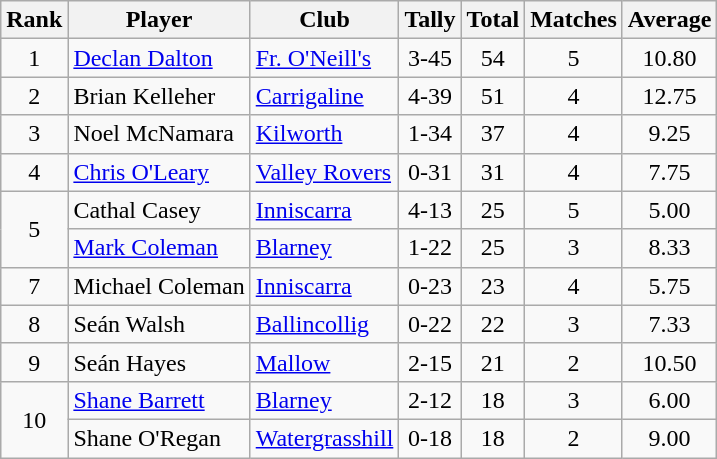<table class="wikitable">
<tr>
<th>Rank</th>
<th>Player</th>
<th>Club</th>
<th>Tally</th>
<th>Total</th>
<th>Matches</th>
<th>Average</th>
</tr>
<tr>
<td rowspan="1" style="text-align:center;">1</td>
<td><a href='#'>Declan Dalton</a></td>
<td><a href='#'>Fr. O'Neill's</a></td>
<td align=center>3-45</td>
<td align=center>54</td>
<td align=center>5</td>
<td align=center>10.80</td>
</tr>
<tr>
<td rowspan="1" style="text-align:center;">2</td>
<td>Brian Kelleher</td>
<td><a href='#'>Carrigaline</a></td>
<td align=center>4-39</td>
<td align=center>51</td>
<td align=center>4</td>
<td align=center>12.75</td>
</tr>
<tr>
<td rowspan=1 align=center>3</td>
<td>Noel McNamara</td>
<td><a href='#'>Kilworth</a></td>
<td align=center>1-34</td>
<td align=center>37</td>
<td align=center>4</td>
<td align=center>9.25</td>
</tr>
<tr>
<td rowspan=1 align=center>4</td>
<td><a href='#'>Chris O'Leary</a></td>
<td><a href='#'>Valley Rovers</a></td>
<td align=center>0-31</td>
<td align=center>31</td>
<td align=center>4</td>
<td align=center>7.75</td>
</tr>
<tr>
<td rowspan="2" style="text-align:center;">5</td>
<td>Cathal Casey</td>
<td><a href='#'>Inniscarra</a></td>
<td align=center>4-13</td>
<td align=center>25</td>
<td align=center>5</td>
<td align=center>5.00</td>
</tr>
<tr>
<td><a href='#'>Mark Coleman</a></td>
<td><a href='#'>Blarney</a></td>
<td align=center>1-22</td>
<td align=center>25</td>
<td align=center>3</td>
<td align=center>8.33</td>
</tr>
<tr>
<td rowspan="1" style="text-align:center;">7</td>
<td>Michael Coleman</td>
<td><a href='#'>Inniscarra</a></td>
<td align=center>0-23</td>
<td align=center>23</td>
<td align=center>4</td>
<td align=center>5.75</td>
</tr>
<tr>
<td rowspan=1 align=center>8</td>
<td>Seán Walsh</td>
<td><a href='#'>Ballincollig</a></td>
<td align=center>0-22</td>
<td align=center>22</td>
<td align=center>3</td>
<td align=center>7.33</td>
</tr>
<tr>
<td rowspan="1" style="text-align:center;">9</td>
<td>Seán Hayes</td>
<td><a href='#'>Mallow</a></td>
<td align=center>2-15</td>
<td align=center>21</td>
<td align=center>2</td>
<td align=center>10.50</td>
</tr>
<tr>
<td rowspan="2" style="text-align:center;">10</td>
<td><a href='#'>Shane Barrett</a></td>
<td><a href='#'>Blarney</a></td>
<td align=center>2-12</td>
<td align=center>18</td>
<td align=center>3</td>
<td align=center>6.00</td>
</tr>
<tr>
<td>Shane O'Regan</td>
<td><a href='#'>Watergrasshill</a></td>
<td align=center>0-18</td>
<td align=center>18</td>
<td align=center>2</td>
<td align=center>9.00</td>
</tr>
</table>
